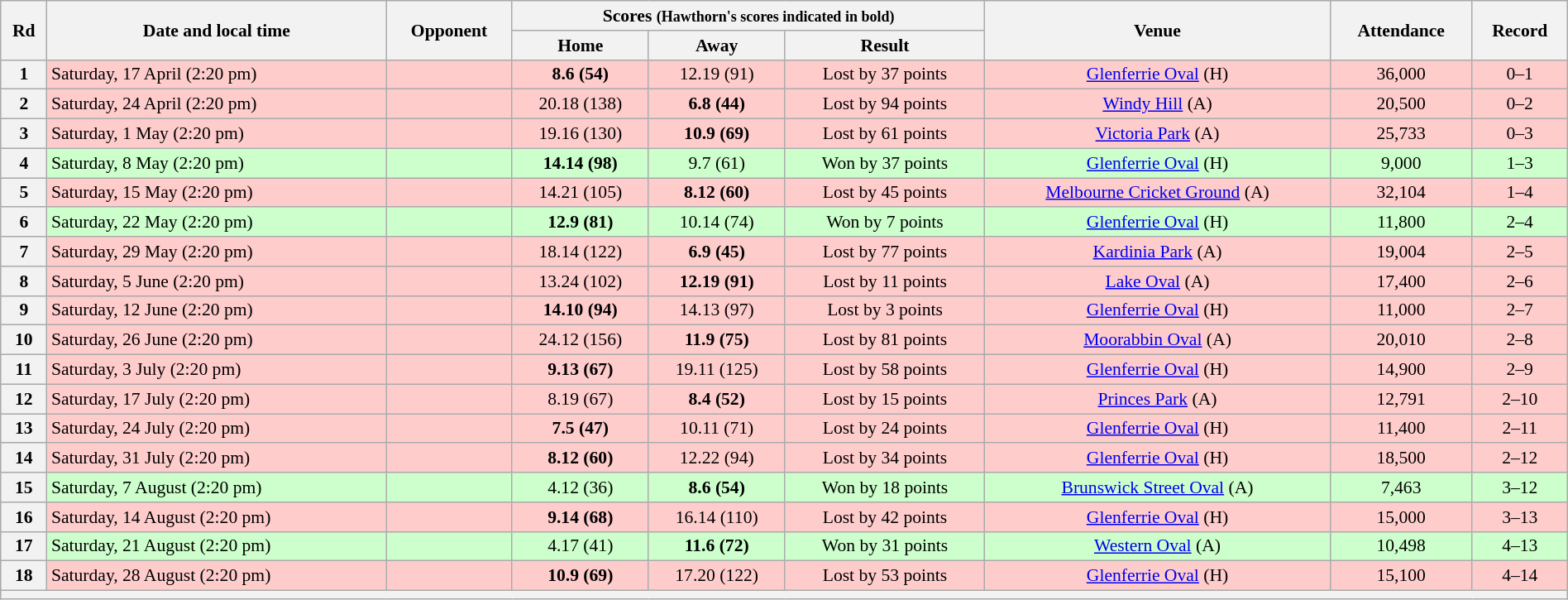<table class="wikitable" style="font-size:90%; text-align:center; width: 100%; margin-left: auto; margin-right: auto">
<tr>
<th rowspan="2">Rd</th>
<th rowspan="2">Date and local time</th>
<th rowspan="2">Opponent</th>
<th colspan="3">Scores <small>(Hawthorn's scores indicated in bold)</small></th>
<th rowspan="2">Venue</th>
<th rowspan="2">Attendance</th>
<th rowspan="2">Record</th>
</tr>
<tr>
<th>Home</th>
<th>Away</th>
<th>Result</th>
</tr>
<tr style="background:#fcc;">
<th>1</th>
<td align=left>Saturday, 17 April (2:20 pm)</td>
<td align=left></td>
<td><strong>8.6 (54)</strong></td>
<td>12.19 (91)</td>
<td>Lost by 37 points</td>
<td><a href='#'>Glenferrie Oval</a> (H)</td>
<td>36,000</td>
<td>0–1</td>
</tr>
<tr style="background:#fcc;">
<th>2</th>
<td align=left>Saturday, 24 April (2:20 pm)</td>
<td align=left></td>
<td>20.18 (138)</td>
<td><strong>6.8 (44)</strong></td>
<td>Lost by 94 points</td>
<td><a href='#'>Windy Hill</a> (A)</td>
<td>20,500</td>
<td>0–2</td>
</tr>
<tr style="background:#fcc;">
<th>3</th>
<td align=left>Saturday, 1 May (2:20 pm)</td>
<td align=left></td>
<td>19.16 (130)</td>
<td><strong>10.9 (69)</strong></td>
<td>Lost by 61 points</td>
<td><a href='#'>Victoria Park</a> (A)</td>
<td>25,733</td>
<td>0–3</td>
</tr>
<tr style="background:#cfc">
<th>4</th>
<td align=left>Saturday, 8 May (2:20 pm)</td>
<td align=left></td>
<td><strong>14.14 (98)</strong></td>
<td>9.7 (61)</td>
<td>Won by 37 points</td>
<td><a href='#'>Glenferrie Oval</a> (H)</td>
<td>9,000</td>
<td>1–3</td>
</tr>
<tr style="background:#fcc;">
<th>5</th>
<td align=left>Saturday, 15 May (2:20 pm)</td>
<td align=left></td>
<td>14.21 (105)</td>
<td><strong>8.12 (60)</strong></td>
<td>Lost by 45 points</td>
<td><a href='#'>Melbourne Cricket Ground</a> (A)</td>
<td>32,104</td>
<td>1–4</td>
</tr>
<tr style="background:#cfc">
<th>6</th>
<td align=left>Saturday, 22 May (2:20 pm)</td>
<td align=left></td>
<td><strong>12.9 (81)</strong></td>
<td>10.14 (74)</td>
<td>Won by 7 points</td>
<td><a href='#'>Glenferrie Oval</a> (H)</td>
<td>11,800</td>
<td>2–4</td>
</tr>
<tr style="background:#fcc;">
<th>7</th>
<td align=left>Saturday, 29 May (2:20 pm)</td>
<td align=left></td>
<td>18.14 (122)</td>
<td><strong>6.9 (45)</strong></td>
<td>Lost by 77 points</td>
<td><a href='#'>Kardinia Park</a> (A)</td>
<td>19,004</td>
<td>2–5</td>
</tr>
<tr style="background:#fcc;">
<th>8</th>
<td align=left>Saturday, 5 June (2:20 pm)</td>
<td align=left></td>
<td>13.24 (102)</td>
<td><strong>12.19 (91)</strong></td>
<td>Lost by 11 points</td>
<td><a href='#'>Lake Oval</a> (A)</td>
<td>17,400</td>
<td>2–6</td>
</tr>
<tr style="background:#fcc;">
<th>9</th>
<td align=left>Saturday, 12 June (2:20 pm)</td>
<td align=left></td>
<td><strong>14.10 (94)</strong></td>
<td>14.13 (97)</td>
<td>Lost by 3 points</td>
<td><a href='#'>Glenferrie Oval</a> (H)</td>
<td>11,000</td>
<td>2–7</td>
</tr>
<tr style="background:#fcc;">
<th>10</th>
<td align=left>Saturday, 26 June (2:20 pm)</td>
<td align=left></td>
<td>24.12 (156)</td>
<td><strong>11.9 (75)</strong></td>
<td>Lost by 81 points</td>
<td><a href='#'>Moorabbin Oval</a> (A)</td>
<td>20,010</td>
<td>2–8</td>
</tr>
<tr style="background:#fcc;">
<th>11</th>
<td align=left>Saturday, 3 July (2:20 pm)</td>
<td align=left></td>
<td><strong>9.13 (67)</strong></td>
<td>19.11 (125)</td>
<td>Lost by 58 points</td>
<td><a href='#'>Glenferrie Oval</a> (H)</td>
<td>14,900</td>
<td>2–9</td>
</tr>
<tr style="background:#fcc;">
<th>12</th>
<td align=left>Saturday, 17 July (2:20 pm)</td>
<td align=left></td>
<td>8.19 (67)</td>
<td><strong>8.4 (52)</strong></td>
<td>Lost by 15 points</td>
<td><a href='#'>Princes Park</a> (A)</td>
<td>12,791</td>
<td>2–10</td>
</tr>
<tr style="background:#fcc;">
<th>13</th>
<td align=left>Saturday, 24 July (2:20 pm)</td>
<td align=left></td>
<td><strong>7.5 (47)</strong></td>
<td>10.11 (71)</td>
<td>Lost by 24 points</td>
<td><a href='#'>Glenferrie Oval</a> (H)</td>
<td>11,400</td>
<td>2–11</td>
</tr>
<tr style="background:#fcc;">
<th>14</th>
<td align=left>Saturday, 31 July (2:20 pm)</td>
<td align=left></td>
<td><strong>8.12 (60)</strong></td>
<td>12.22 (94)</td>
<td>Lost by 34 points</td>
<td><a href='#'>Glenferrie Oval</a> (H)</td>
<td>18,500</td>
<td>2–12</td>
</tr>
<tr style="background:#cfc">
<th>15</th>
<td align=left>Saturday, 7 August (2:20 pm)</td>
<td align=left></td>
<td>4.12 (36)</td>
<td><strong>8.6 (54)</strong></td>
<td>Won by 18 points</td>
<td><a href='#'>Brunswick Street Oval</a> (A)</td>
<td>7,463</td>
<td>3–12</td>
</tr>
<tr style="background:#fcc;">
<th>16</th>
<td align=left>Saturday, 14 August (2:20 pm)</td>
<td align=left></td>
<td><strong>9.14 (68)</strong></td>
<td>16.14 (110)</td>
<td>Lost by 42 points</td>
<td><a href='#'>Glenferrie Oval</a> (H)</td>
<td>15,000</td>
<td>3–13</td>
</tr>
<tr style="background:#cfc">
<th>17</th>
<td align=left>Saturday, 21 August (2:20 pm)</td>
<td align=left></td>
<td>4.17 (41)</td>
<td><strong>11.6 (72)</strong></td>
<td>Won by 31 points</td>
<td><a href='#'>Western Oval</a> (A)</td>
<td>10,498</td>
<td>4–13</td>
</tr>
<tr style="background:#fcc;">
<th>18</th>
<td align=left>Saturday, 28 August (2:20 pm)</td>
<td align=left></td>
<td><strong>10.9 (69)</strong></td>
<td>17.20 (122)</td>
<td>Lost by 53 points</td>
<td><a href='#'>Glenferrie Oval</a> (H)</td>
<td>15,100</td>
<td>4–14</td>
</tr>
<tr>
<th colspan=9></th>
</tr>
</table>
